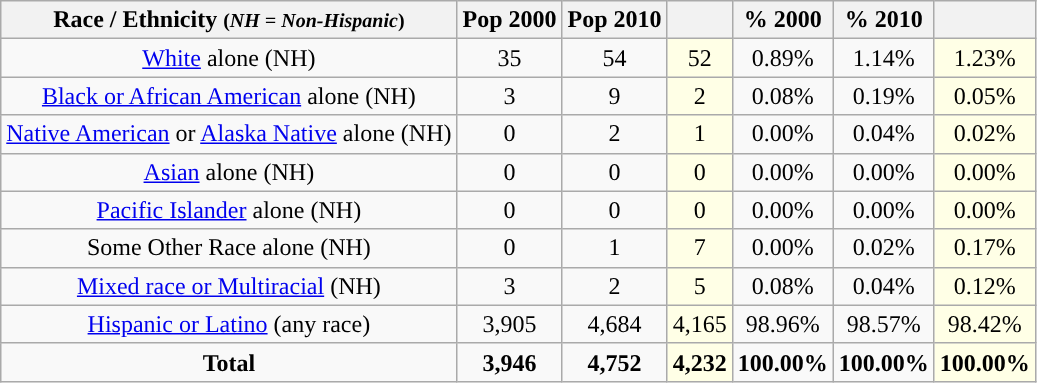<table class="wikitable" style="text-align:center;">
<tr>
<th>Race / Ethnicity <small>(<em>NH = Non-Hispanic</em>)</small></th>
<th>Pop 2000</th>
<th>Pop 2010</th>
<th></th>
<th>% 2000</th>
<th>% 2010</th>
<th></th>
</tr>
<tr>
<td><a href='#'>White</a> alone (NH)</td>
<td>35</td>
<td>54</td>
<td style='background: #ffffe6;'>52</td>
<td>0.89%</td>
<td>1.14%</td>
<td style='background: #ffffe6;'>1.23%</td>
</tr>
<tr>
<td><a href='#'>Black or African American</a> alone (NH)</td>
<td>3</td>
<td>9</td>
<td style='background: #ffffe6;'>2</td>
<td>0.08%</td>
<td>0.19%</td>
<td style='background: #ffffe6;'>0.05%</td>
</tr>
<tr>
<td><a href='#'>Native American</a> or <a href='#'>Alaska Native</a> alone (NH)</td>
<td>0</td>
<td>2</td>
<td style='background: #ffffe6;'>1</td>
<td>0.00%</td>
<td>0.04%</td>
<td style='background: #ffffe6;'>0.02%</td>
</tr>
<tr>
<td><a href='#'>Asian</a> alone (NH)</td>
<td>0</td>
<td>0</td>
<td style='background: #ffffe6;'>0</td>
<td>0.00%</td>
<td>0.00%</td>
<td style='background: #ffffe6;'>0.00%</td>
</tr>
<tr>
<td><a href='#'>Pacific Islander</a> alone (NH)</td>
<td>0</td>
<td>0</td>
<td style='background: #ffffe6;'>0</td>
<td>0.00%</td>
<td>0.00%</td>
<td style='background: #ffffe6;'>0.00%</td>
</tr>
<tr>
<td>Some Other Race alone (NH)</td>
<td>0</td>
<td>1</td>
<td style='background: #ffffe6;'>7</td>
<td>0.00%</td>
<td>0.02%</td>
<td style='background: #ffffe6;'>0.17%</td>
</tr>
<tr>
<td><a href='#'>Mixed race or Multiracial</a> (NH)</td>
<td>3</td>
<td>2</td>
<td style='background: #ffffe6;'>5</td>
<td>0.08%</td>
<td>0.04%</td>
<td style='background: #ffffe6;'>0.12%</td>
</tr>
<tr>
<td><a href='#'>Hispanic or Latino</a> (any race)</td>
<td>3,905</td>
<td>4,684</td>
<td style='background: #ffffe6;'>4,165</td>
<td>98.96%</td>
<td>98.57%</td>
<td style='background: #ffffe6;'>98.42%</td>
</tr>
<tr>
<td><strong>Total</strong></td>
<td><strong>3,946</strong></td>
<td><strong>4,752</strong></td>
<td style='background: #ffffe6;'><strong>4,232</strong></td>
<td><strong>100.00%</strong></td>
<td><strong>100.00%</strong></td>
<td style='background: #ffffe6;'><strong>100.00%</strong></td>
</tr>
</table>
